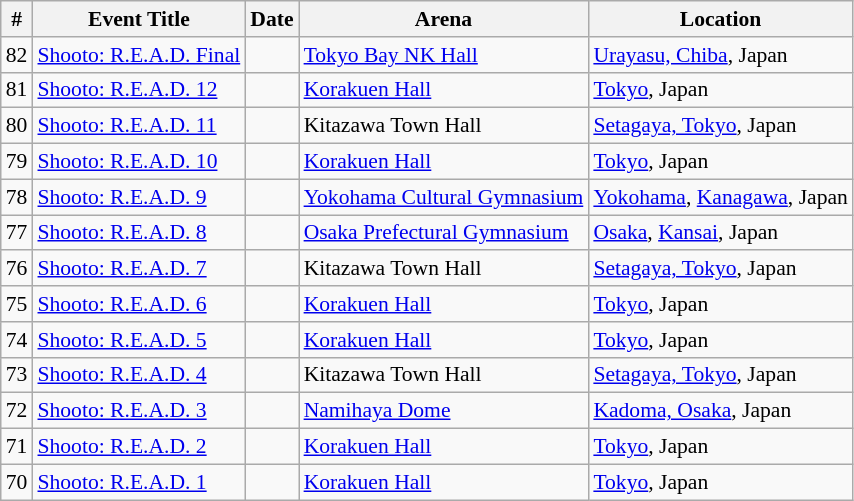<table class="sortable wikitable succession-box" style="font-size:90%;">
<tr>
<th scope="col">#</th>
<th scope="col">Event Title</th>
<th scope="col">Date</th>
<th scope="col">Arena</th>
<th scope="col">Location</th>
</tr>
<tr>
<td align=center>82</td>
<td><a href='#'>Shooto: R.E.A.D. Final</a></td>
<td></td>
<td><a href='#'>Tokyo Bay NK Hall</a></td>
<td><a href='#'>Urayasu, Chiba</a>, Japan</td>
</tr>
<tr>
<td align=center>81</td>
<td><a href='#'>Shooto: R.E.A.D. 12</a></td>
<td></td>
<td><a href='#'>Korakuen Hall</a></td>
<td><a href='#'>Tokyo</a>, Japan</td>
</tr>
<tr>
<td align=center>80</td>
<td><a href='#'>Shooto: R.E.A.D. 11</a></td>
<td></td>
<td>Kitazawa Town Hall</td>
<td><a href='#'>Setagaya, Tokyo</a>, Japan</td>
</tr>
<tr>
<td align=center>79</td>
<td><a href='#'>Shooto: R.E.A.D. 10</a></td>
<td></td>
<td><a href='#'>Korakuen Hall</a></td>
<td><a href='#'>Tokyo</a>, Japan</td>
</tr>
<tr>
<td align=center>78</td>
<td><a href='#'>Shooto: R.E.A.D. 9</a></td>
<td></td>
<td><a href='#'>Yokohama Cultural Gymnasium</a></td>
<td><a href='#'>Yokohama</a>, <a href='#'>Kanagawa</a>, Japan</td>
</tr>
<tr>
<td align=center>77</td>
<td><a href='#'>Shooto: R.E.A.D. 8</a></td>
<td></td>
<td><a href='#'>Osaka Prefectural Gymnasium</a></td>
<td><a href='#'>Osaka</a>, <a href='#'>Kansai</a>, Japan</td>
</tr>
<tr>
<td align=center>76</td>
<td><a href='#'>Shooto: R.E.A.D. 7</a></td>
<td></td>
<td>Kitazawa Town Hall</td>
<td><a href='#'>Setagaya, Tokyo</a>, Japan</td>
</tr>
<tr>
<td align=center>75</td>
<td><a href='#'>Shooto: R.E.A.D. 6</a></td>
<td></td>
<td><a href='#'>Korakuen Hall</a></td>
<td><a href='#'>Tokyo</a>, Japan</td>
</tr>
<tr>
<td align=center>74</td>
<td><a href='#'>Shooto: R.E.A.D. 5</a></td>
<td></td>
<td><a href='#'>Korakuen Hall</a></td>
<td><a href='#'>Tokyo</a>, Japan</td>
</tr>
<tr>
<td align=center>73</td>
<td><a href='#'>Shooto: R.E.A.D. 4</a></td>
<td></td>
<td>Kitazawa Town Hall</td>
<td><a href='#'>Setagaya, Tokyo</a>, Japan</td>
</tr>
<tr>
<td align=center>72</td>
<td><a href='#'>Shooto: R.E.A.D. 3</a></td>
<td></td>
<td><a href='#'>Namihaya Dome</a></td>
<td><a href='#'>Kadoma, Osaka</a>, Japan</td>
</tr>
<tr>
<td align=center>71</td>
<td><a href='#'>Shooto: R.E.A.D. 2</a></td>
<td></td>
<td><a href='#'>Korakuen Hall</a></td>
<td><a href='#'>Tokyo</a>, Japan</td>
</tr>
<tr>
<td align=center>70</td>
<td><a href='#'>Shooto: R.E.A.D. 1</a></td>
<td></td>
<td><a href='#'>Korakuen Hall</a></td>
<td><a href='#'>Tokyo</a>, Japan</td>
</tr>
</table>
